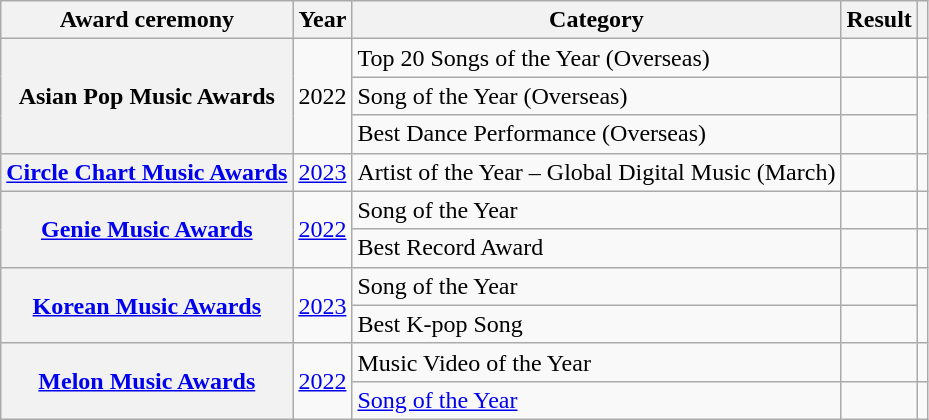<table class="wikitable plainrowheaders sortable" style="text-align:center">
<tr>
<th scope="col">Award ceremony</th>
<th scope="col">Year</th>
<th scope="col">Category </th>
<th scope="col">Result</th>
<th scope="col" class="unsortable"></th>
</tr>
<tr>
<th scope="row" rowspan="3">Asian Pop Music Awards</th>
<td rowspan="3">2022</td>
<td style="text-align:left">Top 20 Songs of the Year (Overseas)</td>
<td></td>
<td></td>
</tr>
<tr>
<td style="text-align:left">Song of the Year (Overseas)</td>
<td></td>
<td rowspan="2"></td>
</tr>
<tr>
<td style="text-align:left">Best Dance Performance (Overseas)</td>
<td></td>
</tr>
<tr>
<th scope="row"><a href='#'>Circle Chart Music Awards</a></th>
<td><a href='#'>2023</a></td>
<td style="text-align:left">Artist of the Year – Global Digital Music (March)</td>
<td></td>
<td></td>
</tr>
<tr>
<th scope="row" rowspan="2"><a href='#'>Genie Music Awards</a></th>
<td rowspan="2"><a href='#'>2022</a></td>
<td style="text-align:left">Song of the Year</td>
<td></td>
<td></td>
</tr>
<tr>
<td style="text-align:left">Best Record Award</td>
<td></td>
<td></td>
</tr>
<tr>
<th scope="row" rowspan="2"><a href='#'>Korean Music Awards</a></th>
<td rowspan="2"><a href='#'>2023</a></td>
<td style="text-align:left">Song of the Year</td>
<td></td>
<td rowspan="2"></td>
</tr>
<tr>
<td style="text-align:left">Best K-pop Song</td>
<td></td>
</tr>
<tr>
<th scope="row" rowspan="2"><a href='#'>Melon Music Awards</a></th>
<td rowspan="2"><a href='#'>2022</a></td>
<td style="text-align:left">Music Video of the Year</td>
<td></td>
<td style="text-align:center"></td>
</tr>
<tr>
<td style="text-align:left"><a href='#'>Song of the Year</a></td>
<td></td>
<td></td>
</tr>
</table>
